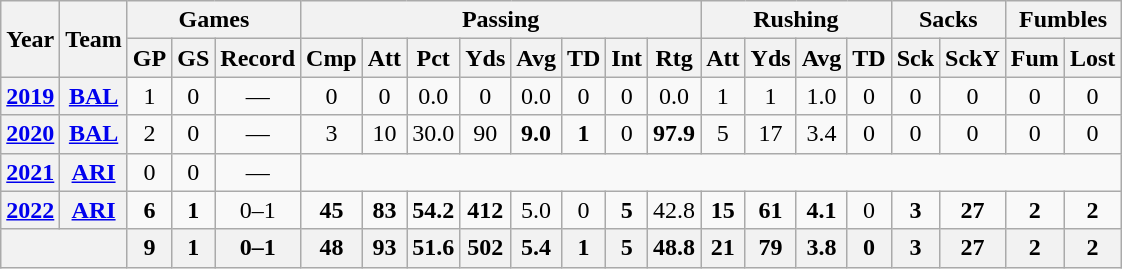<table class="wikitable" style="text-align:center;">
<tr>
<th rowspan="2">Year</th>
<th rowspan="2">Team</th>
<th colspan="3">Games</th>
<th colspan="8">Passing</th>
<th colspan="4">Rushing</th>
<th colspan="2">Sacks</th>
<th colspan="2">Fumbles</th>
</tr>
<tr>
<th>GP</th>
<th>GS</th>
<th>Record</th>
<th>Cmp</th>
<th>Att</th>
<th>Pct</th>
<th>Yds</th>
<th>Avg</th>
<th>TD</th>
<th>Int</th>
<th>Rtg</th>
<th>Att</th>
<th>Yds</th>
<th>Avg</th>
<th>TD</th>
<th>Sck</th>
<th>SckY</th>
<th>Fum</th>
<th>Lost</th>
</tr>
<tr>
<th><a href='#'>2019</a></th>
<th><a href='#'>BAL</a></th>
<td>1</td>
<td>0</td>
<td>—</td>
<td>0</td>
<td>0</td>
<td>0.0</td>
<td>0</td>
<td>0.0</td>
<td>0</td>
<td>0</td>
<td>0.0</td>
<td>1</td>
<td>1</td>
<td>1.0</td>
<td>0</td>
<td>0</td>
<td>0</td>
<td>0</td>
<td>0</td>
</tr>
<tr>
<th><a href='#'>2020</a></th>
<th><a href='#'>BAL</a></th>
<td>2</td>
<td>0</td>
<td>—</td>
<td>3</td>
<td>10</td>
<td>30.0</td>
<td>90</td>
<td><strong>9.0</strong></td>
<td><strong>1</strong></td>
<td>0</td>
<td><strong>97.9</strong></td>
<td>5</td>
<td>17</td>
<td>3.4</td>
<td>0</td>
<td>0</td>
<td>0</td>
<td>0</td>
<td>0</td>
</tr>
<tr>
<th><a href='#'>2021</a></th>
<th><a href='#'>ARI</a></th>
<td>0</td>
<td>0</td>
<td>—</td>
<td colspan="16"></td>
</tr>
<tr>
<th><a href='#'>2022</a></th>
<th><a href='#'>ARI</a></th>
<td><strong>6</strong></td>
<td><strong>1</strong></td>
<td>0–1</td>
<td><strong>45</strong></td>
<td><strong>83</strong></td>
<td><strong>54.2</strong></td>
<td><strong>412</strong></td>
<td>5.0</td>
<td>0</td>
<td><strong>5</strong></td>
<td>42.8</td>
<td><strong>15</strong></td>
<td><strong>61</strong></td>
<td><strong>4.1</strong></td>
<td>0</td>
<td><strong>3</strong></td>
<td><strong>27</strong></td>
<td><strong>2</strong></td>
<td><strong>2</strong></td>
</tr>
<tr>
<th colspan="2"></th>
<th>9</th>
<th>1</th>
<th>0–1</th>
<th>48</th>
<th>93</th>
<th>51.6</th>
<th>502</th>
<th>5.4</th>
<th>1</th>
<th>5</th>
<th>48.8</th>
<th>21</th>
<th>79</th>
<th>3.8</th>
<th>0</th>
<th>3</th>
<th>27</th>
<th>2</th>
<th>2</th>
</tr>
</table>
